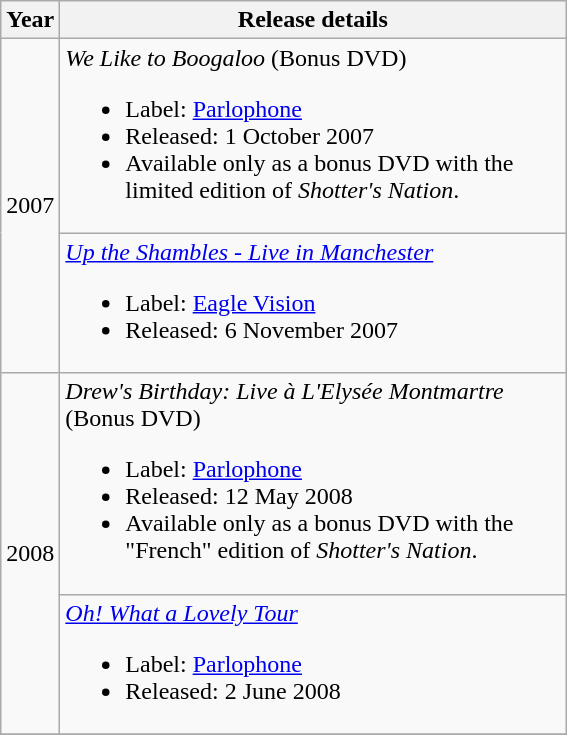<table class="wikitable">
<tr>
<th>Year</th>
<th width="330">Release details</th>
</tr>
<tr>
<td rowspan="2">2007</td>
<td align="left"><em>We Like to Boogaloo</em> (Bonus DVD)<br><ul><li>Label: <a href='#'>Parlophone</a></li><li>Released: 1 October 2007</li><li>Available only as a bonus DVD with the limited edition of <em>Shotter's Nation</em>.</li></ul></td>
</tr>
<tr>
<td align="left"><em><a href='#'>Up the Shambles - Live in Manchester</a></em><br><ul><li>Label: <a href='#'>Eagle Vision</a></li><li>Released: 6 November 2007</li></ul></td>
</tr>
<tr>
<td rowspan="2">2008</td>
<td align="left"><em>Drew's Birthday: Live à L'Elysée Montmartre</em> (Bonus DVD)<br><ul><li>Label: <a href='#'>Parlophone</a></li><li>Released: 12 May 2008</li><li>Available only as a bonus DVD with the "French" edition of <em>Shotter's Nation</em>.</li></ul></td>
</tr>
<tr>
<td align="left"><em><a href='#'>Oh! What a Lovely Tour</a></em><br><ul><li>Label: <a href='#'>Parlophone</a></li><li>Released: 2 June 2008</li></ul></td>
</tr>
<tr>
</tr>
</table>
